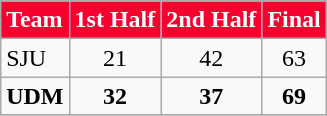<table class="wikitable" align=right>
<tr style="background: #F5002F; color: #FFFFFF">
<td><strong>Team</strong></td>
<td><strong>1st Half</strong></td>
<td><strong>2nd Half</strong></td>
<td><strong>Final</strong></td>
</tr>
<tr>
<td>SJU</td>
<td align=center>21</td>
<td align=center>42</td>
<td align=center>63</td>
</tr>
<tr>
<td><strong>UDM</strong></td>
<td align=center><strong>32</strong></td>
<td align=center><strong>37</strong></td>
<td align=center><strong>69</strong></td>
</tr>
<tr>
</tr>
</table>
